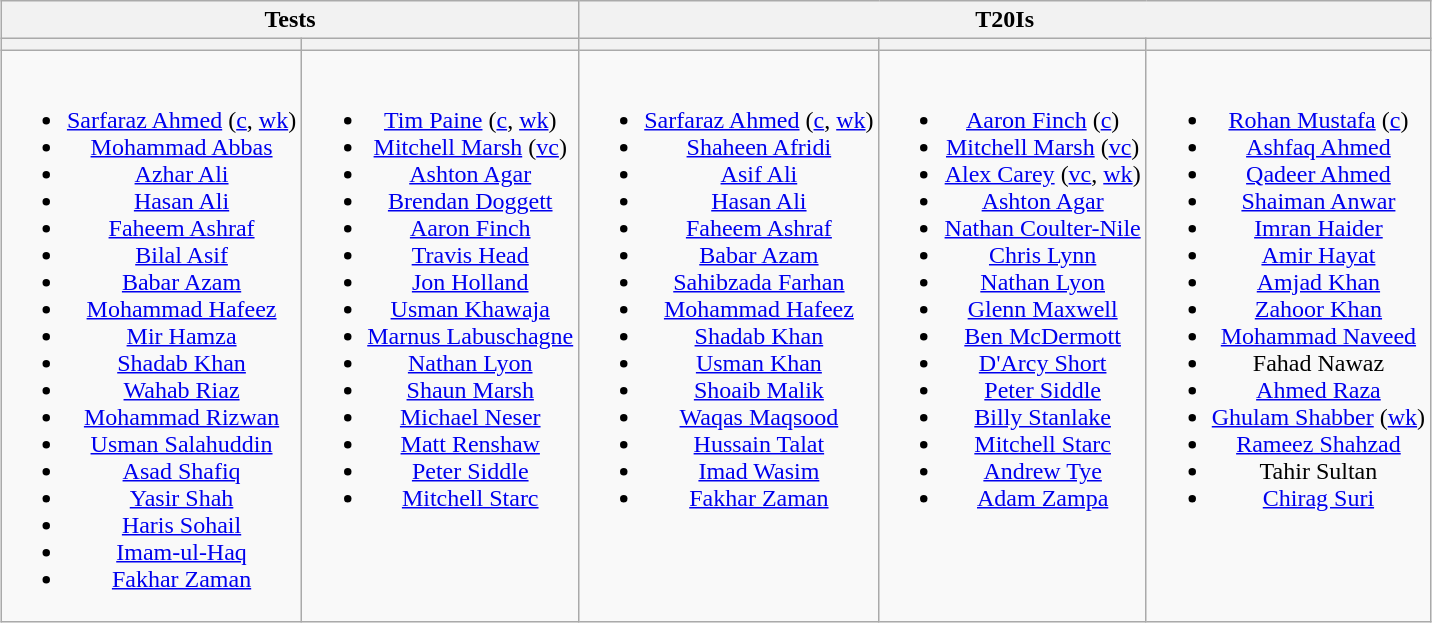<table class="wikitable" style="text-align:center; margin:auto">
<tr>
<th colspan=2>Tests</th>
<th colspan=3>T20Is</th>
</tr>
<tr>
<th></th>
<th></th>
<th></th>
<th></th>
<th></th>
</tr>
<tr style="vertical-align:top">
<td><br><ul><li><a href='#'>Sarfaraz Ahmed</a> (<a href='#'>c</a>, <a href='#'>wk</a>)</li><li><a href='#'>Mohammad Abbas</a></li><li><a href='#'>Azhar Ali</a></li><li><a href='#'>Hasan Ali</a></li><li><a href='#'>Faheem Ashraf</a></li><li><a href='#'>Bilal Asif</a></li><li><a href='#'>Babar Azam</a></li><li><a href='#'>Mohammad Hafeez</a></li><li><a href='#'>Mir Hamza</a></li><li><a href='#'>Shadab Khan</a></li><li><a href='#'>Wahab Riaz</a></li><li><a href='#'>Mohammad Rizwan</a></li><li><a href='#'>Usman Salahuddin</a></li><li><a href='#'>Asad Shafiq</a></li><li><a href='#'>Yasir Shah</a></li><li><a href='#'>Haris Sohail</a></li><li><a href='#'>Imam-ul-Haq</a></li><li><a href='#'>Fakhar Zaman</a></li></ul></td>
<td><br><ul><li><a href='#'>Tim Paine</a> (<a href='#'>c</a>, <a href='#'>wk</a>)</li><li><a href='#'>Mitchell Marsh</a> (<a href='#'>vc</a>)</li><li><a href='#'>Ashton Agar</a></li><li><a href='#'>Brendan Doggett</a></li><li><a href='#'>Aaron Finch</a></li><li><a href='#'>Travis Head</a></li><li><a href='#'>Jon Holland</a></li><li><a href='#'>Usman Khawaja</a></li><li><a href='#'>Marnus Labuschagne</a></li><li><a href='#'>Nathan Lyon</a></li><li><a href='#'>Shaun Marsh</a></li><li><a href='#'>Michael Neser</a></li><li><a href='#'>Matt Renshaw</a></li><li><a href='#'>Peter Siddle</a></li><li><a href='#'>Mitchell Starc</a></li></ul></td>
<td><br><ul><li><a href='#'>Sarfaraz Ahmed</a> (<a href='#'>c</a>, <a href='#'>wk</a>)</li><li><a href='#'>Shaheen Afridi</a></li><li><a href='#'>Asif Ali</a></li><li><a href='#'>Hasan Ali</a></li><li><a href='#'>Faheem Ashraf</a></li><li><a href='#'>Babar Azam</a></li><li><a href='#'>Sahibzada Farhan</a></li><li><a href='#'>Mohammad Hafeez</a></li><li><a href='#'>Shadab Khan</a></li><li><a href='#'>Usman Khan</a></li><li><a href='#'>Shoaib Malik</a></li><li><a href='#'>Waqas Maqsood</a></li><li><a href='#'>Hussain Talat</a></li><li><a href='#'>Imad Wasim</a></li><li><a href='#'>Fakhar Zaman</a></li></ul></td>
<td><br><ul><li><a href='#'>Aaron Finch</a> (<a href='#'>c</a>)</li><li><a href='#'>Mitchell Marsh</a> (<a href='#'>vc</a>)</li><li><a href='#'>Alex Carey</a> (<a href='#'>vc</a>, <a href='#'>wk</a>)</li><li><a href='#'>Ashton Agar</a></li><li><a href='#'>Nathan Coulter-Nile</a></li><li><a href='#'>Chris Lynn</a></li><li><a href='#'>Nathan Lyon</a></li><li><a href='#'>Glenn Maxwell</a></li><li><a href='#'>Ben McDermott</a></li><li><a href='#'>D'Arcy Short</a></li><li><a href='#'>Peter Siddle</a></li><li><a href='#'>Billy Stanlake</a></li><li><a href='#'>Mitchell Starc</a></li><li><a href='#'>Andrew Tye</a></li><li><a href='#'>Adam Zampa</a></li></ul></td>
<td><br><ul><li><a href='#'>Rohan Mustafa</a> (<a href='#'>c</a>)</li><li><a href='#'>Ashfaq Ahmed</a></li><li><a href='#'>Qadeer Ahmed</a></li><li><a href='#'>Shaiman Anwar</a></li><li><a href='#'>Imran Haider</a></li><li><a href='#'>Amir Hayat</a></li><li><a href='#'>Amjad Khan</a></li><li><a href='#'>Zahoor Khan</a></li><li><a href='#'>Mohammad Naveed</a></li><li>Fahad Nawaz</li><li><a href='#'>Ahmed Raza</a></li><li><a href='#'>Ghulam Shabber</a> (<a href='#'>wk</a>)</li><li><a href='#'>Rameez Shahzad</a></li><li>Tahir Sultan</li><li><a href='#'>Chirag Suri</a></li></ul></td>
</tr>
</table>
